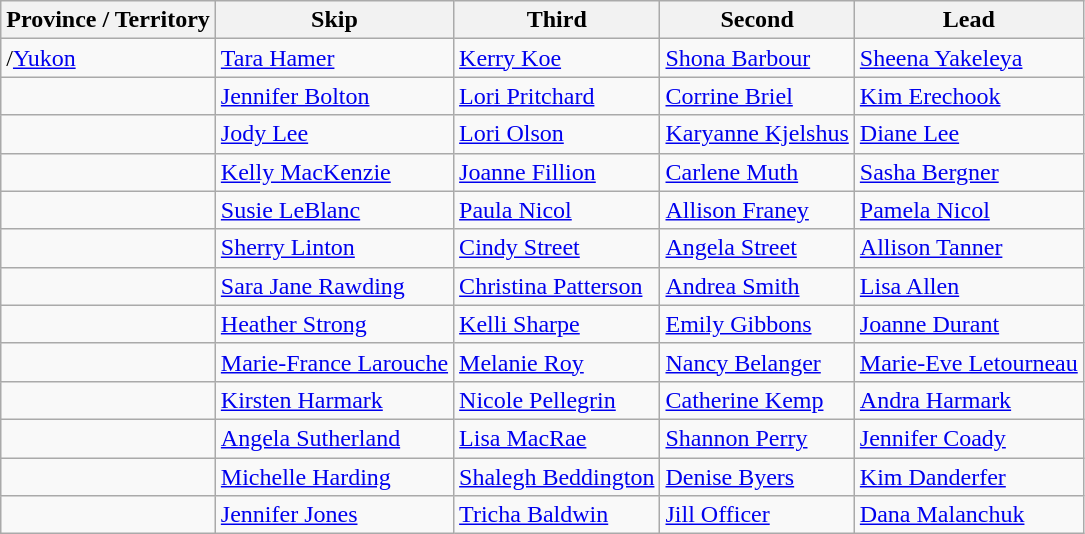<table class="wikitable">
<tr>
<th>Province / Territory</th>
<th>Skip</th>
<th>Third</th>
<th>Second</th>
<th>Lead</th>
</tr>
<tr>
<td>/<a href='#'>Yukon</a></td>
<td><a href='#'>Tara Hamer</a></td>
<td><a href='#'>Kerry Koe</a></td>
<td><a href='#'>Shona Barbour</a></td>
<td><a href='#'>Sheena Yakeleya</a></td>
</tr>
<tr>
<td></td>
<td><a href='#'>Jennifer Bolton</a></td>
<td><a href='#'>Lori Pritchard</a></td>
<td><a href='#'>Corrine Briel</a></td>
<td><a href='#'>Kim Erechook</a></td>
</tr>
<tr>
<td></td>
<td><a href='#'>Jody Lee</a></td>
<td><a href='#'>Lori Olson</a></td>
<td><a href='#'>Karyanne Kjelshus</a></td>
<td><a href='#'>Diane Lee</a></td>
</tr>
<tr>
<td></td>
<td><a href='#'>Kelly MacKenzie</a></td>
<td><a href='#'>Joanne Fillion</a></td>
<td><a href='#'>Carlene Muth</a></td>
<td><a href='#'>Sasha Bergner</a></td>
</tr>
<tr>
<td></td>
<td><a href='#'>Susie LeBlanc</a></td>
<td><a href='#'>Paula Nicol</a></td>
<td><a href='#'>Allison Franey</a></td>
<td><a href='#'>Pamela Nicol</a></td>
</tr>
<tr>
<td></td>
<td><a href='#'>Sherry Linton</a></td>
<td><a href='#'>Cindy Street</a></td>
<td><a href='#'>Angela Street</a></td>
<td><a href='#'>Allison Tanner</a></td>
</tr>
<tr>
<td></td>
<td><a href='#'>Sara Jane Rawding</a></td>
<td><a href='#'>Christina Patterson</a></td>
<td><a href='#'>Andrea Smith</a></td>
<td><a href='#'>Lisa Allen</a></td>
</tr>
<tr>
<td></td>
<td><a href='#'>Heather Strong</a></td>
<td><a href='#'>Kelli Sharpe</a></td>
<td><a href='#'>Emily Gibbons</a></td>
<td><a href='#'>Joanne Durant</a></td>
</tr>
<tr>
<td></td>
<td><a href='#'>Marie-France Larouche</a></td>
<td><a href='#'>Melanie Roy</a></td>
<td><a href='#'>Nancy Belanger</a></td>
<td><a href='#'>Marie-Eve Letourneau</a></td>
</tr>
<tr>
<td></td>
<td><a href='#'>Kirsten Harmark</a></td>
<td><a href='#'>Nicole Pellegrin</a></td>
<td><a href='#'>Catherine Kemp</a></td>
<td><a href='#'>Andra Harmark</a></td>
</tr>
<tr>
<td></td>
<td><a href='#'>Angela Sutherland</a></td>
<td><a href='#'>Lisa MacRae</a></td>
<td><a href='#'>Shannon Perry</a></td>
<td><a href='#'>Jennifer Coady</a></td>
</tr>
<tr>
<td></td>
<td><a href='#'>Michelle Harding</a></td>
<td><a href='#'>Shalegh Beddington</a></td>
<td><a href='#'>Denise Byers</a></td>
<td><a href='#'>Kim Danderfer</a></td>
</tr>
<tr>
<td></td>
<td><a href='#'>Jennifer Jones</a></td>
<td><a href='#'>Tricha Baldwin</a></td>
<td><a href='#'>Jill Officer</a></td>
<td><a href='#'>Dana Malanchuk</a></td>
</tr>
</table>
